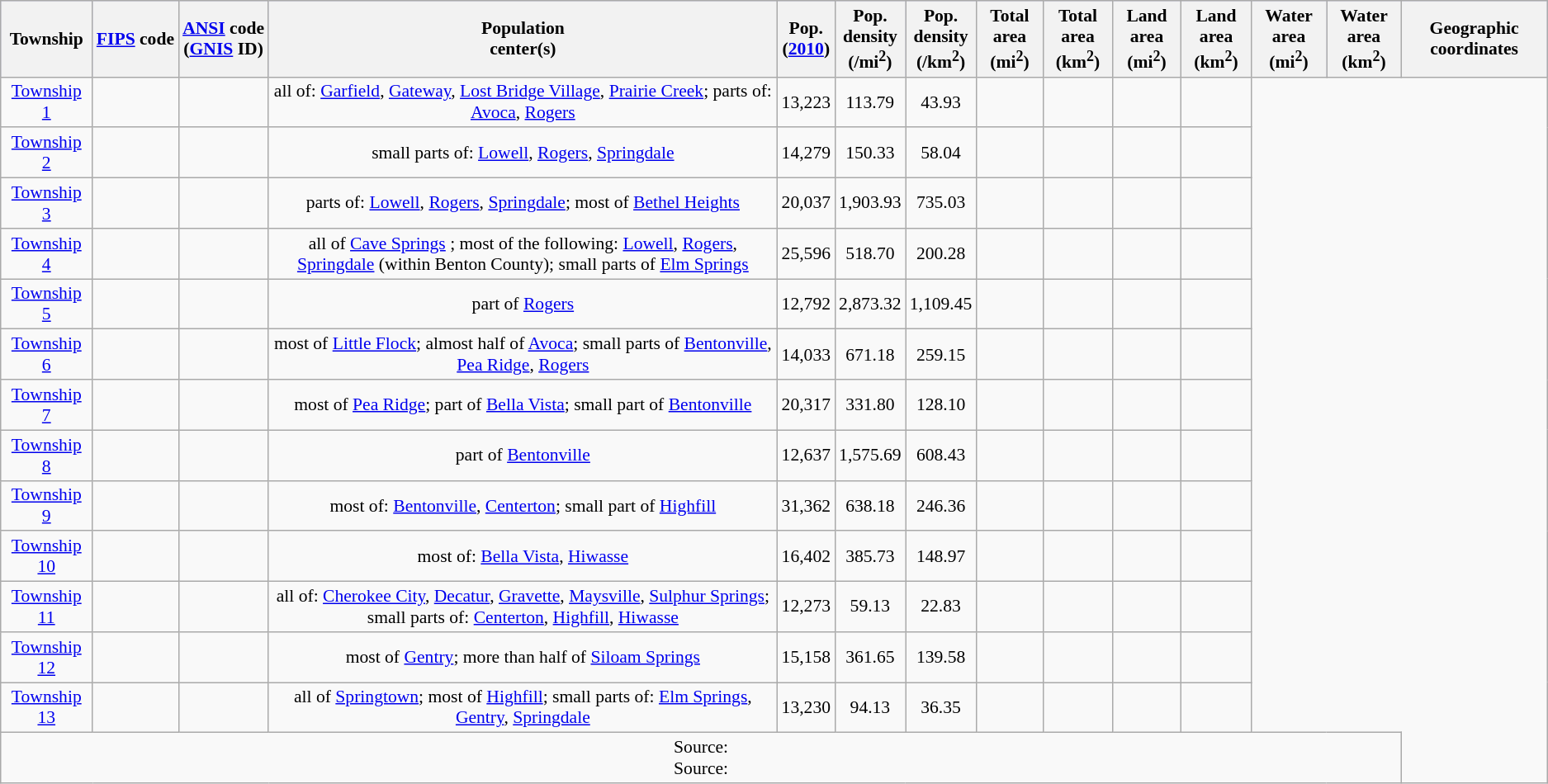<table class="wikitable sortable" style="text-align:center; font-size:90%;">
<tr style="background:#ccf;">
<th>Township</th>
<th><a href='#'>FIPS</a> code</th>
<th><a href='#'>ANSI</a> code<br>(<a href='#'>GNIS</a> ID)</th>
<th>Population<br>center(s)</th>
<th>Pop.<br>(<a href='#'>2010</a>)</th>
<th>Pop.<br>density<br>(/mi<sup>2</sup>)</th>
<th>Pop.<br>density<br>(/km<sup>2</sup>)</th>
<th>Total area<br>(mi<sup>2</sup>)</th>
<th>Total area<br>(km<sup>2</sup>)</th>
<th>Land area<br>(mi<sup>2</sup>)</th>
<th>Land area<br>(km<sup>2</sup>)</th>
<th>Water area<br>(mi<sup>2</sup>)</th>
<th>Water area<br>(km<sup>2</sup>)</th>
<th>Geographic coordinates</th>
</tr>
<tr>
<td><a href='#'>Township 1</a></td>
<td></td>
<td></td>
<td>all of: <a href='#'>Garfield</a>, <a href='#'>Gateway</a>, <a href='#'>Lost Bridge Village</a>, <a href='#'>Prairie Creek</a>; parts of: <a href='#'>Avoca</a>, <a href='#'>Rogers</a></td>
<td>13,223</td>
<td>113.79</td>
<td>43.93</td>
<td></td>
<td></td>
<td></td>
<td></td>
</tr>
<tr>
<td><a href='#'>Township 2</a></td>
<td></td>
<td></td>
<td>small parts of: <a href='#'>Lowell</a>, <a href='#'>Rogers</a>, <a href='#'>Springdale</a></td>
<td>14,279</td>
<td>150.33</td>
<td>58.04</td>
<td></td>
<td></td>
<td></td>
<td></td>
</tr>
<tr>
<td><a href='#'>Township 3</a></td>
<td></td>
<td></td>
<td>parts of: <a href='#'>Lowell</a>, <a href='#'>Rogers</a>, <a href='#'>Springdale</a>; most of <a href='#'>Bethel Heights</a></td>
<td>20,037</td>
<td>1,903.93</td>
<td>735.03</td>
<td></td>
<td></td>
<td></td>
<td></td>
</tr>
<tr>
<td><a href='#'>Township 4</a></td>
<td></td>
<td></td>
<td>all of <a href='#'>Cave Springs</a> ; most of the following: <a href='#'>Lowell</a>, <a href='#'>Rogers</a>, <a href='#'>Springdale</a> (within Benton County); small parts of <a href='#'>Elm Springs</a></td>
<td>25,596</td>
<td>518.70</td>
<td>200.28</td>
<td></td>
<td></td>
<td></td>
<td></td>
</tr>
<tr>
<td><a href='#'>Township 5</a></td>
<td></td>
<td></td>
<td>part of <a href='#'>Rogers</a></td>
<td>12,792</td>
<td>2,873.32</td>
<td>1,109.45</td>
<td></td>
<td></td>
<td></td>
<td></td>
</tr>
<tr>
<td><a href='#'>Township 6</a></td>
<td></td>
<td></td>
<td>most of <a href='#'>Little Flock</a>; almost half of <a href='#'>Avoca</a>; small parts of <a href='#'>Bentonville</a>, <a href='#'>Pea Ridge</a>, <a href='#'>Rogers</a></td>
<td>14,033</td>
<td>671.18</td>
<td>259.15</td>
<td></td>
<td></td>
<td></td>
<td></td>
</tr>
<tr>
<td><a href='#'>Township 7</a></td>
<td></td>
<td></td>
<td>most of <a href='#'>Pea Ridge</a>; part of <a href='#'>Bella Vista</a>; small part of <a href='#'>Bentonville</a></td>
<td>20,317</td>
<td>331.80</td>
<td>128.10</td>
<td></td>
<td></td>
<td></td>
<td></td>
</tr>
<tr>
<td><a href='#'>Township 8</a></td>
<td></td>
<td></td>
<td>part of <a href='#'>Bentonville</a></td>
<td>12,637</td>
<td>1,575.69</td>
<td>608.43</td>
<td></td>
<td></td>
<td></td>
<td></td>
</tr>
<tr>
<td><a href='#'>Township 9</a></td>
<td></td>
<td></td>
<td>most of: <a href='#'>Bentonville</a>, <a href='#'>Centerton</a>; small part of <a href='#'>Highfill</a></td>
<td>31,362</td>
<td>638.18</td>
<td>246.36</td>
<td></td>
<td></td>
<td></td>
<td></td>
</tr>
<tr>
<td><a href='#'>Township 10</a></td>
<td></td>
<td></td>
<td>most of: <a href='#'>Bella Vista</a>, <a href='#'>Hiwasse</a></td>
<td>16,402</td>
<td>385.73</td>
<td>148.97</td>
<td></td>
<td></td>
<td></td>
<td></td>
</tr>
<tr>
<td><a href='#'>Township 11</a></td>
<td></td>
<td></td>
<td>all of: <a href='#'>Cherokee City</a>, <a href='#'>Decatur</a>, <a href='#'>Gravette</a>, <a href='#'>Maysville</a>, <a href='#'>Sulphur Springs</a>; small parts of: <a href='#'>Centerton</a>, <a href='#'>Highfill</a>, <a href='#'>Hiwasse</a></td>
<td>12,273</td>
<td>59.13</td>
<td>22.83</td>
<td></td>
<td></td>
<td></td>
<td></td>
</tr>
<tr>
<td><a href='#'>Township 12</a></td>
<td></td>
<td></td>
<td>most of <a href='#'>Gentry</a>; more than half of <a href='#'>Siloam Springs</a></td>
<td>15,158</td>
<td>361.65</td>
<td>139.58</td>
<td></td>
<td></td>
<td></td>
<td></td>
</tr>
<tr>
<td><a href='#'>Township 13</a></td>
<td></td>
<td></td>
<td>all of <a href='#'>Springtown</a>; most of <a href='#'>Highfill</a>; small parts of: <a href='#'>Elm Springs</a>, <a href='#'>Gentry</a>, <a href='#'>Springdale</a></td>
<td>13,230</td>
<td>94.13</td>
<td>36.35</td>
<td></td>
<td></td>
<td></td>
<td></td>
</tr>
<tr>
<td colspan=13>Source: <br>Source: </td>
</tr>
</table>
